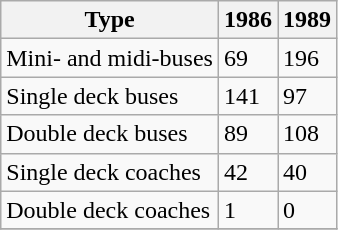<table class="wikitable">
<tr>
<th>Type</th>
<th>1986</th>
<th>1989</th>
</tr>
<tr>
<td>Mini- and midi-buses</td>
<td>69</td>
<td>196</td>
</tr>
<tr>
<td>Single deck buses</td>
<td>141</td>
<td>97</td>
</tr>
<tr>
<td>Double deck buses</td>
<td>89</td>
<td>108</td>
</tr>
<tr>
<td>Single deck coaches</td>
<td>42</td>
<td>40</td>
</tr>
<tr>
<td>Double deck coaches</td>
<td>1</td>
<td>0</td>
</tr>
<tr>
</tr>
</table>
